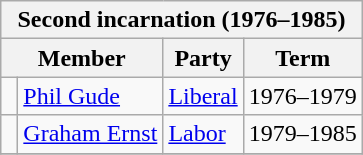<table class="wikitable">
<tr>
<th colspan="4">Second incarnation (1976–1985)</th>
</tr>
<tr>
<th colspan="2">Member</th>
<th>Party</th>
<th>Term</th>
</tr>
<tr>
<td> </td>
<td><a href='#'>Phil Gude</a></td>
<td><a href='#'>Liberal</a></td>
<td>1976–1979</td>
</tr>
<tr>
<td> </td>
<td><a href='#'>Graham Ernst</a></td>
<td><a href='#'>Labor</a></td>
<td>1979–1985</td>
</tr>
<tr>
</tr>
</table>
